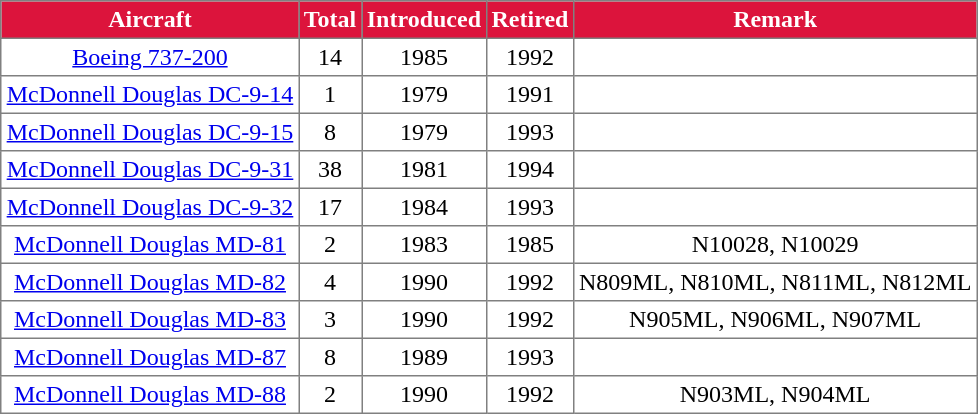<table class="toccolours" border="1" cellpadding="3" style="border-collapse:collapse; margin:auto; text-align:center">
<tr style="background:#DC143C; color:white;">
<th><span>Aircraft</span></th>
<th><span>Total</span></th>
<th><span>Introduced</span></th>
<th><span>Retired</span></th>
<th><span>Remark</span></th>
</tr>
<tr>
<td><a href='#'>Boeing 737-200</a></td>
<td>14</td>
<td>1985</td>
<td>1992</td>
<td></td>
</tr>
<tr>
<td><a href='#'>McDonnell Douglas DC-9-14</a></td>
<td>1</td>
<td>1979</td>
<td>1991</td>
<td></td>
</tr>
<tr>
<td><a href='#'>McDonnell Douglas DC-9-15</a></td>
<td>8</td>
<td>1979</td>
<td>1993</td>
<td></td>
</tr>
<tr>
<td><a href='#'>McDonnell Douglas DC-9-31</a></td>
<td>38</td>
<td>1981</td>
<td>1994</td>
<td></td>
</tr>
<tr>
<td><a href='#'>McDonnell Douglas DC-9-32</a></td>
<td>17</td>
<td>1984</td>
<td>1993</td>
<td></td>
</tr>
<tr>
<td><a href='#'>McDonnell Douglas MD-81</a></td>
<td>2</td>
<td>1983</td>
<td>1985</td>
<td>N10028, N10029</td>
</tr>
<tr>
<td><a href='#'>McDonnell Douglas MD-82</a></td>
<td>4</td>
<td>1990</td>
<td>1992</td>
<td>N809ML, N810ML, N811ML, N812ML</td>
</tr>
<tr>
<td><a href='#'>McDonnell Douglas MD-83</a></td>
<td>3</td>
<td>1990</td>
<td>1992</td>
<td>N905ML, N906ML, N907ML</td>
</tr>
<tr>
<td><a href='#'>McDonnell Douglas MD-87</a></td>
<td>8</td>
<td>1989</td>
<td>1993</td>
<td></td>
</tr>
<tr>
<td><a href='#'>McDonnell Douglas MD-88</a></td>
<td>2</td>
<td>1990</td>
<td>1992</td>
<td>N903ML, N904ML</td>
</tr>
</table>
